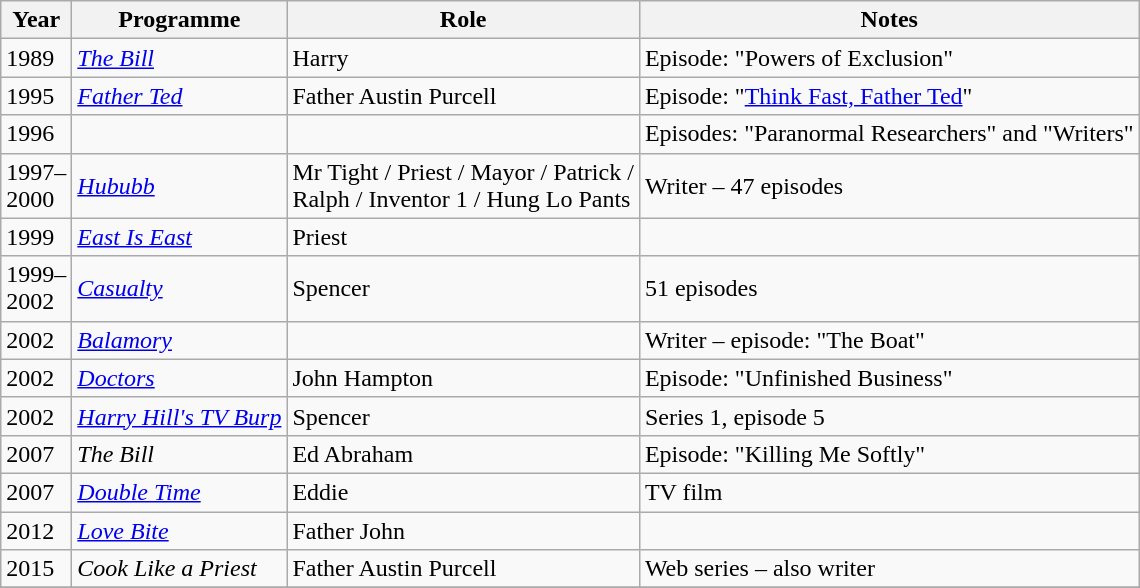<table class="wikitable" ;>
<tr>
<th>Year</th>
<th>Programme</th>
<th>Role</th>
<th>Notes</th>
</tr>
<tr>
<td>1989</td>
<td><em><a href='#'>The Bill</a></em></td>
<td>Harry</td>
<td>Episode: "Powers of Exclusion"</td>
</tr>
<tr>
<td>1995</td>
<td><em><a href='#'>Father Ted</a></em></td>
<td>Father Austin Purcell</td>
<td>Episode: "<a href='#'>Think Fast, Father Ted</a>"</td>
</tr>
<tr>
<td>1996</td>
<td></td>
<td></td>
<td>Episodes: "Paranormal Researchers" and "Writers"</td>
</tr>
<tr>
<td>1997–<br>2000</td>
<td><em><a href='#'>Hububb</a></em></td>
<td>Mr Tight / Priest / Mayor / Patrick /<br>Ralph / Inventor 1 / Hung Lo Pants</td>
<td>Writer – 47 episodes</td>
</tr>
<tr>
<td>1999</td>
<td><em><a href='#'>East Is East</a></em></td>
<td>Priest</td>
<td></td>
</tr>
<tr>
<td>1999–<br>2002</td>
<td><em><a href='#'>Casualty</a></em></td>
<td>Spencer</td>
<td>51 episodes</td>
</tr>
<tr>
<td>2002</td>
<td><em><a href='#'>Balamory</a></em></td>
<td></td>
<td>Writer – episode: "The Boat"</td>
</tr>
<tr>
<td>2002</td>
<td><em><a href='#'>Doctors</a></em></td>
<td>John Hampton</td>
<td>Episode: "Unfinished Business"</td>
</tr>
<tr>
<td>2002</td>
<td><em><a href='#'>Harry Hill's TV Burp</a></em></td>
<td>Spencer</td>
<td>Series 1, episode 5</td>
</tr>
<tr>
<td>2007</td>
<td><em>The Bill</em></td>
<td>Ed Abraham</td>
<td>Episode: "Killing Me Softly"</td>
</tr>
<tr>
<td>2007</td>
<td><em><a href='#'>Double Time</a></em></td>
<td>Eddie</td>
<td>TV film</td>
</tr>
<tr>
<td>2012</td>
<td><em><a href='#'>Love Bite</a></em></td>
<td>Father John</td>
<td></td>
</tr>
<tr>
<td>2015</td>
<td><em>Cook Like a Priest</em></td>
<td>Father Austin Purcell</td>
<td>Web series – also writer</td>
</tr>
<tr>
</tr>
</table>
